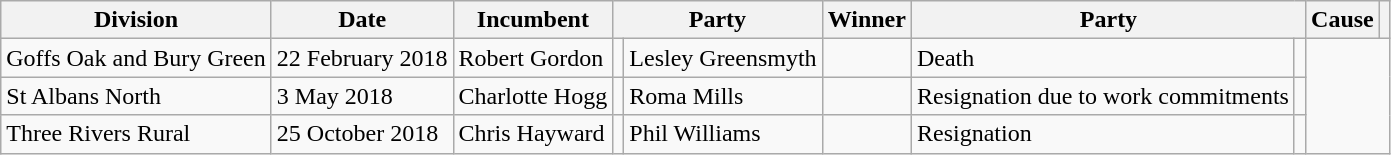<table class="wikitable">
<tr>
<th>Division</th>
<th>Date</th>
<th>Incumbent</th>
<th colspan="2">Party</th>
<th>Winner</th>
<th colspan="2">Party</th>
<th>Cause</th>
<th></th>
</tr>
<tr>
<td>Goffs Oak and Bury Green</td>
<td>22 February 2018</td>
<td>Robert Gordon</td>
<td></td>
<td>Lesley Greensmyth</td>
<td></td>
<td>Death</td>
<td></td>
</tr>
<tr>
<td>St Albans North</td>
<td>3 May 2018</td>
<td>Charlotte Hogg</td>
<td></td>
<td>Roma Mills</td>
<td></td>
<td>Resignation due to work commitments</td>
<td></td>
</tr>
<tr>
<td>Three Rivers Rural</td>
<td>25 October 2018</td>
<td>Chris Hayward</td>
<td></td>
<td>Phil Williams</td>
<td></td>
<td>Resignation</td>
<td></td>
</tr>
</table>
